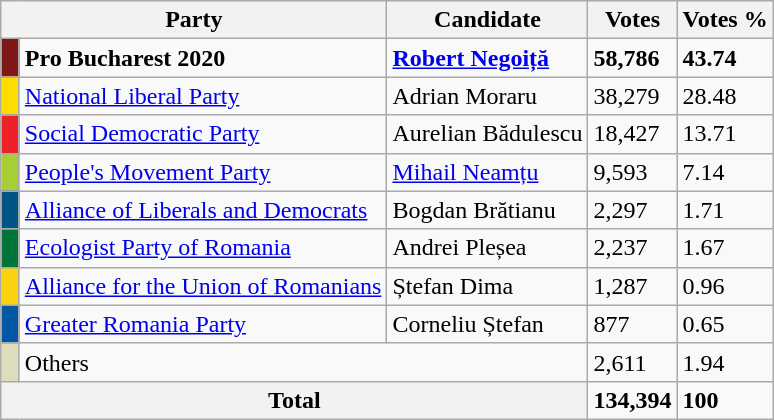<table class="wikitable">
<tr>
<th colspan="2">Party</th>
<th>Candidate</th>
<th>Votes</th>
<th>Votes %</th>
</tr>
<tr>
<td style="background:#801818;" width="5"></td>
<td><strong>Pro Bucharest 2020</strong></td>
<td><strong><a href='#'>Robert Negoiță</a></strong></td>
<td><strong>58,786</strong></td>
<td><strong>43.74</strong></td>
</tr>
<tr>
<td style="background:#ffdd00;" width="5"></td>
<td><a href='#'>National Liberal Party</a></td>
<td>Adrian Moraru</td>
<td>38,279</td>
<td>28.48</td>
</tr>
<tr>
<td style="background:#ed2128;" width="5"></td>
<td><a href='#'>Social Democratic Party</a></td>
<td>Aurelian Bădulescu</td>
<td>18,427</td>
<td>13.71</td>
</tr>
<tr>
<td style="background:#a7cf35;" width="5"></td>
<td><a href='#'>People's Movement Party</a></td>
<td><a href='#'>Mihail Neamțu</a></td>
<td>9,593</td>
<td>7.14</td>
</tr>
<tr>
<td style="background:#005487;" width="5"></td>
<td><a href='#'>Alliance of Liberals and Democrats</a></td>
<td>Bogdan Brătianu</td>
<td>2,297</td>
<td>1.71</td>
</tr>
<tr>
<td style="background:#00753a;" width="5"></td>
<td><a href='#'>Ecologist Party of Romania</a></td>
<td>Andrei Pleșea</td>
<td>2,237</td>
<td>1.67</td>
</tr>
<tr>
<td style="background:#FCD20F;" width="5"></td>
<td><a href='#'>Alliance for the Union of Romanians</a></td>
<td>Ștefan Dima</td>
<td>1,287</td>
<td>0.96</td>
</tr>
<tr>
<td style="background:#0258A4;" width="5"></td>
<td><a href='#'>Greater Romania Party</a></td>
<td>Corneliu Ștefan</td>
<td>877</td>
<td>0.65</td>
</tr>
<tr>
<td style="background:#ddddbb;" width="5"></td>
<td colspan="2">Others</td>
<td>2,611</td>
<td>1.94</td>
</tr>
<tr>
<th colspan="3">Total</th>
<td><strong>134,394</strong></td>
<td><strong>100</strong></td>
</tr>
</table>
